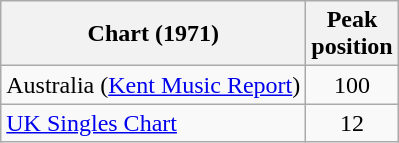<table class="wikitable sortable">
<tr>
<th scope="col">Chart (1971)</th>
<th scope="col">Peak<br>position</th>
</tr>
<tr>
<td scope="row">Australia (<a href='#'>Kent Music Report</a>)</td>
<td style="text-align:center;">100</td>
</tr>
<tr>
<td scope="row"><a href='#'>UK Singles Chart</a></td>
<td style="text-align:center;">12</td>
</tr>
</table>
